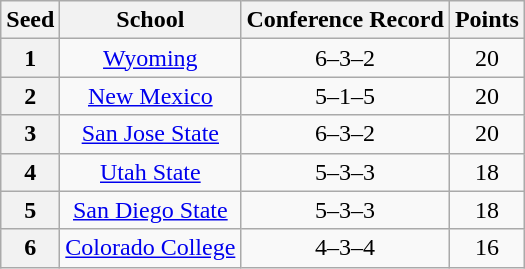<table class="wikitable" style="text-align:center">
<tr>
<th>Seed</th>
<th>School</th>
<th>Conference Record</th>
<th>Points</th>
</tr>
<tr>
<th>1</th>
<td><a href='#'>Wyoming</a></td>
<td>6–3–2</td>
<td>20</td>
</tr>
<tr>
<th>2</th>
<td><a href='#'>New Mexico</a></td>
<td>5–1–5</td>
<td>20</td>
</tr>
<tr>
<th>3</th>
<td><a href='#'>San Jose State</a></td>
<td>6–3–2</td>
<td>20</td>
</tr>
<tr>
<th>4</th>
<td><a href='#'>Utah State</a></td>
<td>5–3–3</td>
<td>18</td>
</tr>
<tr>
<th>5</th>
<td><a href='#'>San Diego State</a></td>
<td>5–3–3</td>
<td>18</td>
</tr>
<tr>
<th>6</th>
<td><a href='#'>Colorado College</a></td>
<td>4–3–4</td>
<td>16</td>
</tr>
</table>
